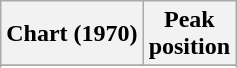<table class=wikitable>
<tr>
<th>Chart (1970)</th>
<th>Peak<br>position</th>
</tr>
<tr>
</tr>
<tr>
</tr>
</table>
